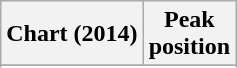<table class="wikitable sortable plainrowheaders" style="text-align:center">
<tr>
<th scope="col">Chart (2014)</th>
<th scope="col">Peak<br>position</th>
</tr>
<tr>
</tr>
<tr>
</tr>
<tr>
</tr>
<tr>
</tr>
<tr>
</tr>
</table>
